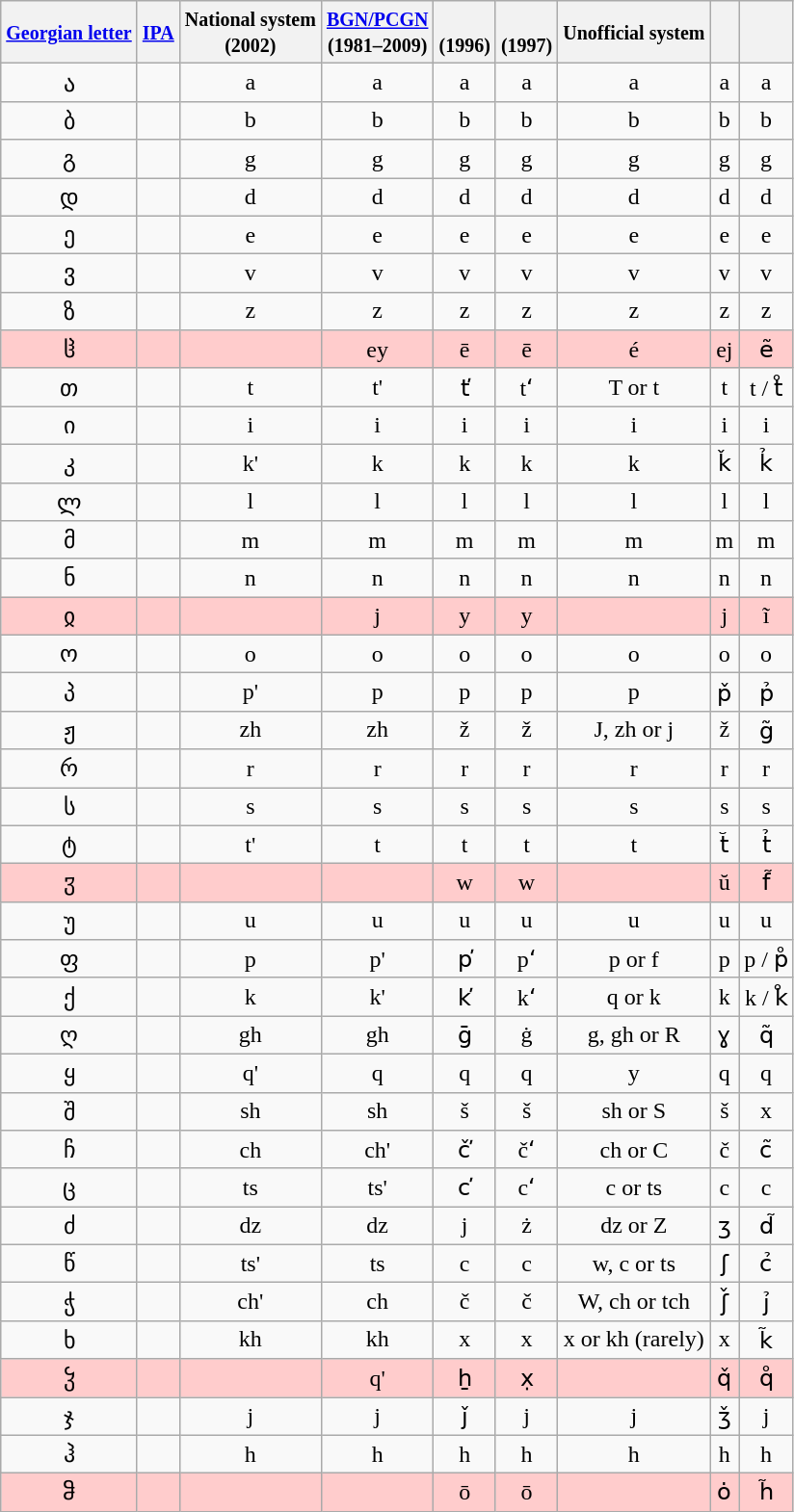<table class="wikitable sortable" style="text-align:center;">
<tr>
<th><small><a href='#'>Georgian letter</a></small></th>
<th><small><a href='#'>IPA</a></small></th>
<th><small>National system<br> (2002)</small></th>
<th><small><a href='#'>BGN/PCGN</a><br> (1981–2009)</small></th>
<th><small><br> (1996)</small></th>
<th><small><br> (1997)</small></th>
<th><small>Unofficial system</small></th>
<th><small></small></th>
<th><small></small></th>
</tr>
<tr>
<td><span>ა</span></td>
<td></td>
<td>a</td>
<td>a</td>
<td>a</td>
<td>a</td>
<td>a</td>
<td>a</td>
<td>a</td>
</tr>
<tr>
<td><span>ბ</span></td>
<td></td>
<td>b</td>
<td>b</td>
<td>b</td>
<td>b</td>
<td>b</td>
<td>b</td>
<td>b</td>
</tr>
<tr>
<td><span>გ</span></td>
<td></td>
<td>g</td>
<td>g</td>
<td>g</td>
<td>g</td>
<td>g</td>
<td>g</td>
<td>g</td>
</tr>
<tr>
<td><span>დ</span></td>
<td></td>
<td>d</td>
<td>d</td>
<td>d</td>
<td>d</td>
<td>d</td>
<td>d</td>
<td>d</td>
</tr>
<tr>
<td><span>ე</span></td>
<td></td>
<td>e</td>
<td>e</td>
<td>e</td>
<td>e</td>
<td>e</td>
<td>e</td>
<td>e</td>
</tr>
<tr>
<td><span>ვ</span></td>
<td></td>
<td>v</td>
<td>v</td>
<td>v</td>
<td>v</td>
<td>v</td>
<td>v</td>
<td>v</td>
</tr>
<tr>
<td><span>ზ</span></td>
<td></td>
<td>z</td>
<td>z</td>
<td>z</td>
<td>z</td>
<td>z</td>
<td>z</td>
<td>z</td>
</tr>
<tr style="background:#FFCCCC">
<td><span>ჱ</span></td>
<td></td>
<td></td>
<td>ey</td>
<td>ē</td>
<td>ē</td>
<td>é</td>
<td>ej</td>
<td>ẽ</td>
</tr>
<tr>
<td><span>თ</span></td>
<td></td>
<td>t</td>
<td>t'</td>
<td>t̕</td>
<td>tʻ</td>
<td>T  or t</td>
<td>t</td>
<td>t / t̊</td>
</tr>
<tr>
<td><span>ი</span></td>
<td></td>
<td>i</td>
<td>i</td>
<td>i</td>
<td>i</td>
<td>i</td>
<td>i</td>
<td>i</td>
</tr>
<tr>
<td><span>კ</span></td>
<td></td>
<td>k'</td>
<td>k</td>
<td>k</td>
<td>k</td>
<td>k</td>
<td>ǩ</td>
<td>k̉</td>
</tr>
<tr>
<td><span>ლ</span></td>
<td></td>
<td>l</td>
<td>l</td>
<td>l</td>
<td>l</td>
<td>l</td>
<td>l</td>
<td>l</td>
</tr>
<tr>
<td><span>მ</span></td>
<td></td>
<td>m</td>
<td>m</td>
<td>m</td>
<td>m</td>
<td>m</td>
<td>m</td>
<td>m</td>
</tr>
<tr>
<td><span>ნ</span></td>
<td></td>
<td>n</td>
<td>n</td>
<td>n</td>
<td>n</td>
<td>n</td>
<td>n</td>
<td>n</td>
</tr>
<tr style="background:#FFCCCC">
<td><span>ჲ</span></td>
<td></td>
<td></td>
<td>j</td>
<td>y</td>
<td>y</td>
<td></td>
<td>j</td>
<td>ĩ</td>
</tr>
<tr>
<td><span>ო</span></td>
<td></td>
<td>o</td>
<td>o</td>
<td>o</td>
<td>o</td>
<td>o</td>
<td>o</td>
<td>o</td>
</tr>
<tr>
<td><span>პ</span></td>
<td></td>
<td>p'</td>
<td>p</td>
<td>p</td>
<td>p</td>
<td>p</td>
<td>p̌</td>
<td>p̉</td>
</tr>
<tr>
<td><span>ჟ</span></td>
<td></td>
<td>zh</td>
<td>zh</td>
<td>ž</td>
<td>ž</td>
<td>J, zh or j</td>
<td>ž</td>
<td>g̃</td>
</tr>
<tr>
<td><span>რ</span></td>
<td></td>
<td>r</td>
<td>r</td>
<td>r</td>
<td>r</td>
<td>r</td>
<td>r</td>
<td>r</td>
</tr>
<tr>
<td><span>ს</span></td>
<td></td>
<td>s</td>
<td>s</td>
<td>s</td>
<td>s</td>
<td>s</td>
<td>s</td>
<td>s</td>
</tr>
<tr>
<td><span>ტ</span></td>
<td></td>
<td>t'</td>
<td>t</td>
<td>t</td>
<td>t</td>
<td>t</td>
<td>t̆</td>
<td>t̉</td>
</tr>
<tr style="background:#FFCCCC">
<td><span>ჳ</span></td>
<td></td>
<td></td>
<td></td>
<td>w</td>
<td>w</td>
<td></td>
<td>ŭ</td>
<td>f̃</td>
</tr>
<tr>
<td><span>უ</span></td>
<td></td>
<td>u</td>
<td>u</td>
<td>u</td>
<td>u</td>
<td>u</td>
<td>u</td>
<td>u</td>
</tr>
<tr>
<td><span>ფ</span></td>
<td></td>
<td>p</td>
<td>p'</td>
<td>p̕</td>
<td>pʻ</td>
<td>p or f</td>
<td>p</td>
<td>p / p̊</td>
</tr>
<tr>
<td><span>ქ</span></td>
<td></td>
<td>k</td>
<td>k'</td>
<td>k̕</td>
<td>kʻ</td>
<td>q or k</td>
<td>k</td>
<td>k / k̊</td>
</tr>
<tr>
<td><span>ღ</span></td>
<td></td>
<td>gh</td>
<td>gh</td>
<td>ḡ</td>
<td>ġ</td>
<td>g, gh or R</td>
<td>ɣ</td>
<td>q̃</td>
</tr>
<tr>
<td><span>ყ</span></td>
<td></td>
<td>q'</td>
<td>q</td>
<td>q</td>
<td>q</td>
<td>y</td>
<td>q</td>
<td>q</td>
</tr>
<tr>
<td><span>შ</span></td>
<td></td>
<td>sh</td>
<td>sh</td>
<td>š</td>
<td>š</td>
<td>sh or S</td>
<td>š</td>
<td>x</td>
</tr>
<tr>
<td><span>ჩ</span></td>
<td></td>
<td>ch</td>
<td>ch'</td>
<td>č̕</td>
<td>čʻ</td>
<td>ch or C</td>
<td>č</td>
<td>c̃</td>
</tr>
<tr>
<td><span>ც</span></td>
<td></td>
<td>ts</td>
<td>ts'</td>
<td>c̕</td>
<td>cʻ</td>
<td>c or ts</td>
<td>c</td>
<td>c</td>
</tr>
<tr>
<td><span>ძ</span></td>
<td></td>
<td>dz</td>
<td>dz</td>
<td>j</td>
<td>ż</td>
<td>dz or Z</td>
<td>ʒ</td>
<td>d̃</td>
</tr>
<tr>
<td><span>წ</span></td>
<td></td>
<td>ts'</td>
<td>ts</td>
<td>c</td>
<td>c</td>
<td>w, c or ts</td>
<td>ʃ</td>
<td>c̉</td>
</tr>
<tr>
<td><span>ჭ</span></td>
<td></td>
<td>ch'</td>
<td>ch</td>
<td>č</td>
<td>č</td>
<td>W, ch or tch</td>
<td>ʃ̌</td>
<td>j̉</td>
</tr>
<tr>
<td><span>ხ</span></td>
<td></td>
<td>kh</td>
<td>kh</td>
<td>x</td>
<td>x</td>
<td>x or kh (rarely)</td>
<td>x</td>
<td>k̃</td>
</tr>
<tr style="background:#FFCCCC">
<td><span>ჴ</span></td>
<td></td>
<td></td>
<td>q'</td>
<td>ẖ</td>
<td>x̣</td>
<td></td>
<td>q̌</td>
<td>q̊</td>
</tr>
<tr>
<td><span>ჯ</span></td>
<td></td>
<td>j</td>
<td>j</td>
<td>ǰ</td>
<td>j</td>
<td>j</td>
<td>ǯ</td>
<td>j</td>
</tr>
<tr>
<td><span>ჰ</span></td>
<td></td>
<td>h</td>
<td>h</td>
<td>h</td>
<td>h</td>
<td>h</td>
<td>h</td>
<td>h</td>
</tr>
<tr style="background:#FFCCCC">
<td><span>ჵ</span></td>
<td></td>
<td></td>
<td></td>
<td>ō</td>
<td>ō</td>
<td></td>
<td>ȯ</td>
<td>h̃</td>
</tr>
</table>
